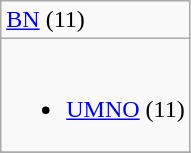<table class="wikitable">
<tr>
<td> <a href='#'>BN</a> (11)</td>
</tr>
<tr>
<td><br><ul><li> <a href='#'>UMNO</a> (11)</li></ul></td>
</tr>
<tr>
</tr>
</table>
